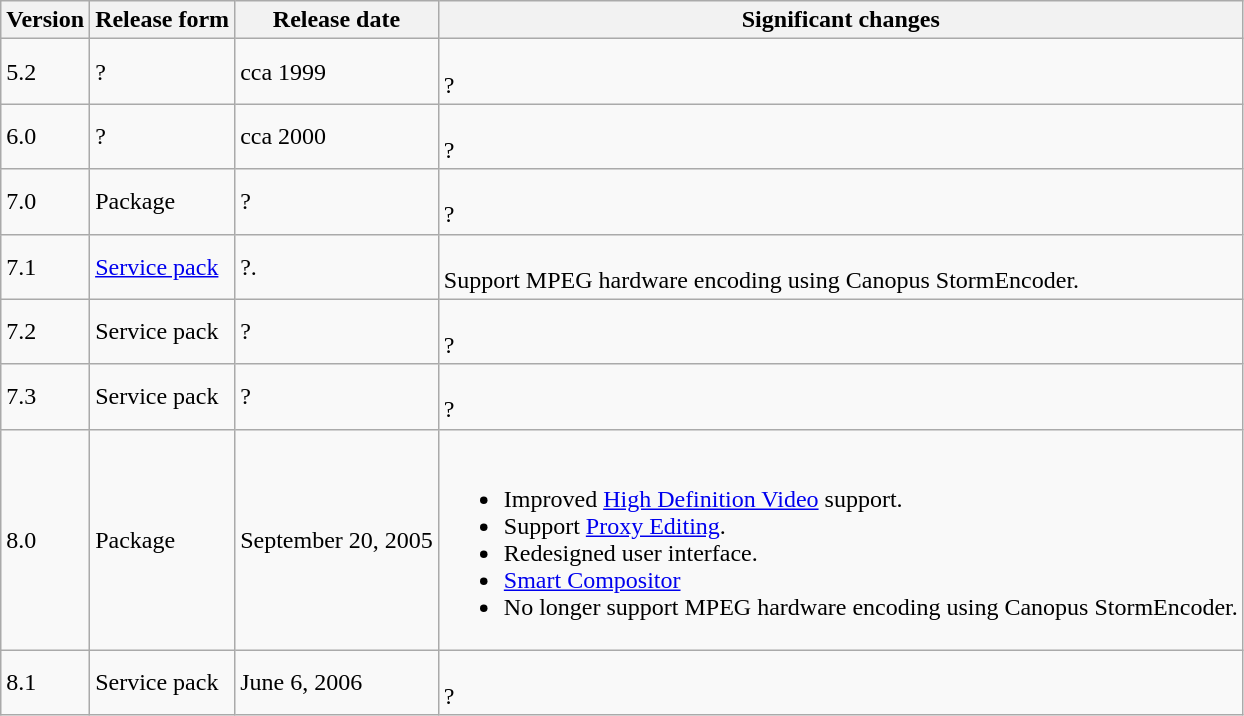<table class="wikitable">
<tr>
<th>Version</th>
<th>Release form</th>
<th>Release date</th>
<th>Significant changes</th>
</tr>
<tr>
<td>5.2</td>
<td>?</td>
<td>cca 1999</td>
<td><br>?</td>
</tr>
<tr>
<td>6.0</td>
<td>?</td>
<td>cca 2000</td>
<td><br>?</td>
</tr>
<tr>
<td>7.0</td>
<td>Package</td>
<td>?</td>
<td><br>?</td>
</tr>
<tr>
<td>7.1</td>
<td><a href='#'>Service pack</a></td>
<td>?.</td>
<td><br>Support MPEG hardware encoding using Canopus StormEncoder.</td>
</tr>
<tr>
<td>7.2</td>
<td>Service pack</td>
<td>?</td>
<td><br>?</td>
</tr>
<tr>
<td>7.3</td>
<td>Service pack</td>
<td>?</td>
<td><br>?</td>
</tr>
<tr>
<td>8.0</td>
<td>Package</td>
<td>September 20, 2005</td>
<td><br><ul><li>Improved <a href='#'>High Definition Video</a> support.</li><li>Support <a href='#'>Proxy Editing</a>.</li><li>Redesigned user interface.</li><li><a href='#'>Smart Compositor</a></li><li>No longer support MPEG hardware encoding using Canopus StormEncoder.</li></ul></td>
</tr>
<tr>
<td>8.1</td>
<td>Service pack</td>
<td>June 6, 2006</td>
<td><br>?</td>
</tr>
</table>
